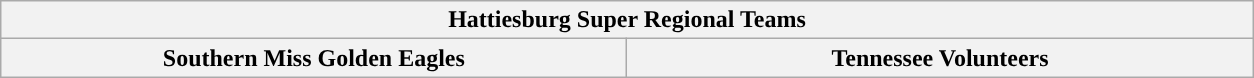<table class="wikitable">
<tr>
<th colspan=4>Hattiesburg Super Regional Teams</th>
</tr>
<tr>
<th style="width: 25%; ">Southern Miss Golden Eagles</th>
<th style="width: 25%; ">Tennessee Volunteers</th>
</tr>
</table>
